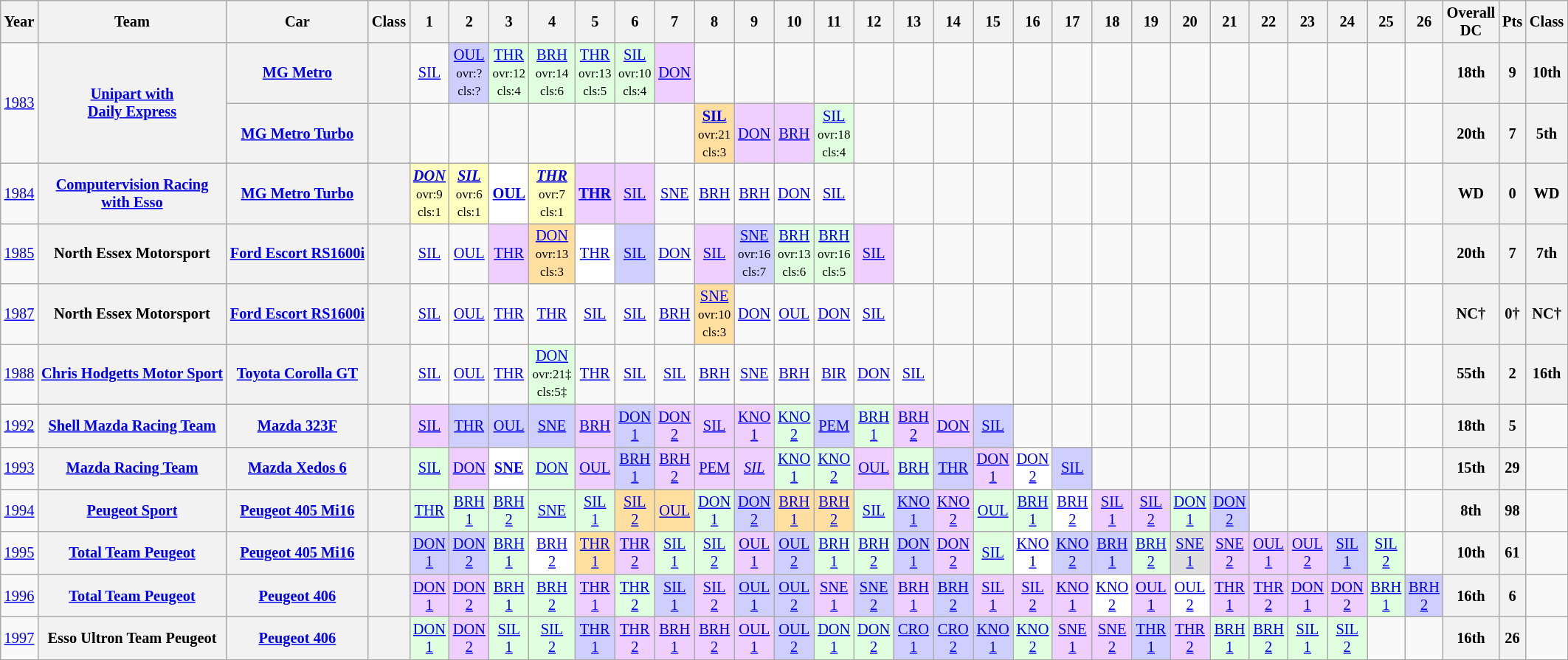<table class="wikitable" style="text-align:center; font-size:85%">
<tr>
<th>Year</th>
<th>Team</th>
<th>Car</th>
<th>Class</th>
<th>1</th>
<th>2</th>
<th>3</th>
<th>4</th>
<th>5</th>
<th>6</th>
<th>7</th>
<th>8</th>
<th>9</th>
<th>10</th>
<th>11</th>
<th>12</th>
<th>13</th>
<th>14</th>
<th>15</th>
<th>16</th>
<th>17</th>
<th>18</th>
<th>19</th>
<th>20</th>
<th>21</th>
<th>22</th>
<th>23</th>
<th>24</th>
<th>25</th>
<th>26</th>
<th>Overall<br>DC</th>
<th>Pts</th>
<th>Class</th>
</tr>
<tr>
<td rowspan=2><a href='#'>1983</a></td>
<th rowspan=2 nowrap><a href='#'>Unipart with<br>Daily Express</a></th>
<th nowrap><a href='#'>MG Metro</a></th>
<th><span></span></th>
<td><a href='#'>SIL</a></td>
<td style="background:#CFCFFF;"><a href='#'>OUL</a><br><small>ovr:?<br>cls:?</small></td>
<td style="background:#DFFFDF;"><a href='#'>THR</a><br><small>ovr:12<br>cls:4</small></td>
<td style="background:#DFFFDF;"><a href='#'>BRH</a><br><small>ovr:14<br>cls:6</small></td>
<td style="background:#DFFFDF;"><a href='#'>THR</a><br><small>ovr:13<br>cls:5</small></td>
<td style="background:#DFFFDF;"><a href='#'>SIL</a><br><small>ovr:10<br>cls:4</small></td>
<td style="background:#EFCFFF;"><a href='#'>DON</a><br></td>
<td></td>
<td></td>
<td></td>
<td></td>
<td></td>
<td></td>
<td></td>
<td></td>
<td></td>
<td></td>
<td></td>
<td></td>
<td></td>
<td></td>
<td></td>
<td></td>
<td></td>
<td></td>
<td></td>
<th>18th</th>
<th>9</th>
<th>10th</th>
</tr>
<tr>
<th nowrap><a href='#'>MG Metro Turbo</a></th>
<th><span></span></th>
<td></td>
<td></td>
<td></td>
<td></td>
<td></td>
<td></td>
<td></td>
<td style="background:#FFDF9F;"><strong><a href='#'>SIL</a></strong><br><small>ovr:21<br>cls:3</small></td>
<td style="background:#EFCFFF;"><a href='#'>DON</a><br></td>
<td style="background:#EFCFFF;"><a href='#'>BRH</a><br></td>
<td style="background:#DFFFDF;"><a href='#'>SIL</a><br><small>ovr:18<br>cls:4</small></td>
<td></td>
<td></td>
<td></td>
<td></td>
<td></td>
<td></td>
<td></td>
<td></td>
<td></td>
<td></td>
<td></td>
<td></td>
<td></td>
<td></td>
<td></td>
<th>20th</th>
<th>7</th>
<th>5th</th>
</tr>
<tr>
<td><a href='#'>1984</a></td>
<th nowrap><a href='#'>Computervision Racing<br>with Esso</a></th>
<th nowrap><a href='#'>MG Metro Turbo</a></th>
<th><span></span></th>
<td style="background:#FFFFBF;"><strong><em><a href='#'>DON</a></em></strong><br><small>ovr:9<br>cls:1</small></td>
<td style="background:#FFFFBF;"><strong><em><a href='#'>SIL</a></em></strong><br><small>ovr:6<br>cls:1</small></td>
<td style="background:#FFFFFF;"><strong><a href='#'>OUL</a></strong><br></td>
<td style="background:#FFFFBF;"><strong><em><a href='#'>THR</a></em></strong><br><small>ovr:7<br>cls:1</small></td>
<td style="background:#EFCFFF;"><strong><a href='#'>THR</a></strong><br></td>
<td style="background:#EFCFFF;"><a href='#'>SIL</a><br></td>
<td><a href='#'>SNE</a></td>
<td><a href='#'>BRH</a></td>
<td><a href='#'>BRH</a></td>
<td><a href='#'>DON</a></td>
<td><a href='#'>SIL</a></td>
<td></td>
<td></td>
<td></td>
<td></td>
<td></td>
<td></td>
<td></td>
<td></td>
<td></td>
<td></td>
<td></td>
<td></td>
<td></td>
<td></td>
<td></td>
<th>WD</th>
<th>0</th>
<th>WD</th>
</tr>
<tr>
<td><a href='#'>1985</a></td>
<th nowrap>North Essex Motorsport</th>
<th nowrap><a href='#'>Ford Escort RS1600i</a></th>
<th><span></span></th>
<td><a href='#'>SIL</a></td>
<td><a href='#'>OUL</a></td>
<td style="background:#EFCFFF;"><a href='#'>THR</a><br></td>
<td style="background:#FFDF9F;"><a href='#'>DON</a><br><small>ovr:13<br>cls:3</small></td>
<td style="background:#FFFFFF;"><a href='#'>THR</a><br></td>
<td style="background:#CFCFFF;"><a href='#'>SIL</a><br></td>
<td><a href='#'>DON</a></td>
<td style="background:#EFCFFF;"><a href='#'>SIL</a><br></td>
<td style="background:#CFCFFF;"><a href='#'>SNE</a><br><small>ovr:16<br>cls:7</small></td>
<td style="background:#DFFFDF;"><a href='#'>BRH</a><br><small>ovr:13<br>cls:6</small></td>
<td style="background:#DFFFDF;"><a href='#'>BRH</a><br><small>ovr:16<br>cls:5</small></td>
<td style="background:#EFCFFF;"><a href='#'>SIL</a><br></td>
<td></td>
<td></td>
<td></td>
<td></td>
<td></td>
<td></td>
<td></td>
<td></td>
<td></td>
<td></td>
<td></td>
<td></td>
<td></td>
<td></td>
<th>20th</th>
<th>7</th>
<th>7th</th>
</tr>
<tr>
<td><a href='#'>1987</a></td>
<th nowrap>North Essex Motorsport</th>
<th nowrap><a href='#'>Ford Escort RS1600i</a></th>
<th><span></span></th>
<td><a href='#'>SIL</a></td>
<td><a href='#'>OUL</a></td>
<td><a href='#'>THR</a></td>
<td><a href='#'>THR</a></td>
<td><a href='#'>SIL</a></td>
<td><a href='#'>SIL</a></td>
<td><a href='#'>BRH</a></td>
<td style="background:#FFDF9F;"><a href='#'>SNE</a><br><small>ovr:10<br>cls:3</small></td>
<td><a href='#'>DON</a></td>
<td><a href='#'>OUL</a></td>
<td><a href='#'>DON</a></td>
<td><a href='#'>SIL</a></td>
<td></td>
<td></td>
<td></td>
<td></td>
<td></td>
<td></td>
<td></td>
<td></td>
<td></td>
<td></td>
<td></td>
<td></td>
<td></td>
<td></td>
<th>NC†</th>
<th>0†</th>
<th>NC†</th>
</tr>
<tr>
<td><a href='#'>1988</a></td>
<th nowrap><a href='#'>Chris Hodgetts Motor Sport</a></th>
<th nowrap><a href='#'>Toyota Corolla GT</a></th>
<th><span></span></th>
<td><a href='#'>SIL</a></td>
<td><a href='#'>OUL</a></td>
<td><a href='#'>THR</a></td>
<td style="background:#DFFFDF;"><a href='#'>DON</a><br><small>ovr:21‡<br>cls:5‡</small></td>
<td><a href='#'>THR</a></td>
<td><a href='#'>SIL</a></td>
<td><a href='#'>SIL</a></td>
<td><a href='#'>BRH</a></td>
<td><a href='#'>SNE</a></td>
<td><a href='#'>BRH</a></td>
<td><a href='#'>BIR</a></td>
<td><a href='#'>DON</a></td>
<td><a href='#'>SIL</a></td>
<td></td>
<td></td>
<td></td>
<td></td>
<td></td>
<td></td>
<td></td>
<td></td>
<td></td>
<td></td>
<td></td>
<td></td>
<td></td>
<th>55th</th>
<th>2</th>
<th>16th</th>
</tr>
<tr>
<td><a href='#'>1992</a></td>
<th nowrap><a href='#'>Shell Mazda Racing Team</a></th>
<th nowrap><a href='#'>Mazda 323F</a></th>
<th></th>
<td style="background:#EFCFFF;"><a href='#'>SIL</a><br></td>
<td style="background:#CFCFFF;"><a href='#'>THR</a><br></td>
<td style="background:#CFCFFF;"><a href='#'>OUL</a><br></td>
<td style="background:#CFCFFF;"><a href='#'>SNE</a><br></td>
<td style="background:#EFCFFF;"><a href='#'>BRH</a><br></td>
<td style="background:#CFCFFF;"><a href='#'>DON<br>1</a><br></td>
<td style="background:#EFCFFF;"><a href='#'>DON<br>2</a><br></td>
<td style="background:#EFCFFF;"><a href='#'>SIL</a><br></td>
<td style="background:#EFCFFF;"><a href='#'>KNO<br>1</a><br></td>
<td style="background:#DFFFDF;"><a href='#'>KNO<br>2</a><br></td>
<td style="background:#CFCFFF;"><a href='#'>PEM</a><br></td>
<td style="background:#DFFFDF;"><a href='#'>BRH<br>1</a><br></td>
<td style="background:#EFCFFF;"><a href='#'>BRH<br>2</a><br></td>
<td style="background:#EFCFFF;"><a href='#'>DON</a><br></td>
<td style="background:#CFCFFF;"><a href='#'>SIL</a><br></td>
<td></td>
<td></td>
<td></td>
<td></td>
<td></td>
<td></td>
<td></td>
<td></td>
<td></td>
<td></td>
<td></td>
<th>18th</th>
<th>5</th>
<td></td>
</tr>
<tr>
<td><a href='#'>1993</a></td>
<th nowrap><a href='#'>Mazda Racing Team</a></th>
<th nowrap><a href='#'>Mazda Xedos 6</a></th>
<th></th>
<td style="background:#DFFFDF;"><a href='#'>SIL</a><br></td>
<td style="background:#EFCFFF;"><a href='#'>DON</a><br></td>
<td style="background:#FFFFFF;"><strong><a href='#'>SNE</a></strong><br></td>
<td style="background:#DFFFDF;"><a href='#'>DON</a><br></td>
<td style="background:#EFCFFF;"><a href='#'>OUL</a><br></td>
<td style="background:#CFCFFF;"><a href='#'>BRH<br>1</a><br></td>
<td style="background:#EFCFFF;"><a href='#'>BRH<br>2</a><br></td>
<td style="background:#EFCFFF;"><a href='#'>PEM</a><br></td>
<td style="background:#EFCFFF;"><em><a href='#'>SIL</a></em><br></td>
<td style="background:#DFFFDF;"><a href='#'>KNO<br>1</a><br></td>
<td style="background:#DFFFDF;"><a href='#'>KNO<br>2</a><br></td>
<td style="background:#EFCFFF;"><a href='#'>OUL</a><br></td>
<td style="background:#DFFFDF;"><a href='#'>BRH</a><br></td>
<td style="background:#CFCFFF;"><a href='#'>THR</a><br></td>
<td style="background:#EFCFFF;"><a href='#'>DON<br>1</a><br></td>
<td style="background:#FFFFFF;"><a href='#'>DON<br>2</a><br></td>
<td style="background:#CFCFFF;"><a href='#'>SIL</a><br></td>
<td></td>
<td></td>
<td></td>
<td></td>
<td></td>
<td></td>
<td></td>
<td></td>
<td></td>
<th>15th</th>
<th>29</th>
<td></td>
</tr>
<tr>
<td><a href='#'>1994</a></td>
<th nowrap><a href='#'>Peugeot Sport</a></th>
<th nowrap><a href='#'>Peugeot 405 Mi16</a></th>
<th></th>
<td style="background:#DFFFDF;"><a href='#'>THR</a><br></td>
<td style="background:#DFFFDF;"><a href='#'>BRH<br>1</a><br></td>
<td style="background:#DFFFDF;"><a href='#'>BRH<br>2</a><br></td>
<td style="background:#DFFFDF;"><a href='#'>SNE</a><br></td>
<td style="background:#DFFFDF;"><a href='#'>SIL<br>1</a><br></td>
<td style="background:#FFDF9F;"><a href='#'>SIL<br>2</a><br></td>
<td style="background:#FFDF9F;"><a href='#'>OUL</a><br></td>
<td style="background:#DFFFDF;"><a href='#'>DON<br>1</a><br></td>
<td style="background:#CFCFFF;"><a href='#'>DON<br>2</a><br></td>
<td style="background:#FFDF9F;"><a href='#'>BRH<br>1</a><br></td>
<td style="background:#FFDF9F;"><a href='#'>BRH<br>2</a><br></td>
<td style="background:#DFFFDF;"><a href='#'>SIL</a><br></td>
<td style="background:#CFCFFF;"><a href='#'>KNO<br>1</a><br></td>
<td style="background:#EFCFFF;"><a href='#'>KNO<br>2</a><br></td>
<td style="background:#DFFFDF;"><a href='#'>OUL</a><br></td>
<td style="background:#DFFFDF;"><a href='#'>BRH<br>1</a><br></td>
<td style="background:#FFFFFF;"><a href='#'>BRH<br>2</a><br></td>
<td style="background:#EFCFFF;"><a href='#'>SIL<br>1</a><br></td>
<td style="background:#EFCFFF;"><a href='#'>SIL<br>2</a><br></td>
<td style="background:#DFFFDF;"><a href='#'>DON<br>1</a><br></td>
<td style="background:#CFCFFF;"><a href='#'>DON<br>2</a><br></td>
<td></td>
<td></td>
<td></td>
<td></td>
<td></td>
<th>8th</th>
<th>98</th>
<td></td>
</tr>
<tr>
<td><a href='#'>1995</a></td>
<th nowrap><a href='#'>Total Team Peugeot</a></th>
<th nowrap><a href='#'>Peugeot 405 Mi16</a></th>
<th></th>
<td style="background:#CFCFFF;"><a href='#'>DON<br>1</a><br></td>
<td style="background:#CFCFFF;"><a href='#'>DON<br>2</a><br></td>
<td style="background:#DFFFDF;"><a href='#'>BRH<br>1</a><br></td>
<td style="background:#FFFFFF;"><a href='#'>BRH<br>2</a><br></td>
<td style="background:#FFDF9F;"><a href='#'>THR<br>1</a><br></td>
<td style="background:#EFCFFF;"><a href='#'>THR<br>2</a><br></td>
<td style="background:#DFFFDF;"><a href='#'>SIL<br>1</a><br></td>
<td style="background:#DFFFDF;"><a href='#'>SIL<br>2</a><br></td>
<td style="background:#EFCFFF;"><a href='#'>OUL<br>1</a><br></td>
<td style="background:#CFCFFF;"><a href='#'>OUL<br>2</a><br></td>
<td style="background:#DFFFDF;"><a href='#'>BRH<br>1</a><br></td>
<td style="background:#DFFFDF;"><a href='#'>BRH<br>2</a><br></td>
<td style="background:#CFCFFF;"><a href='#'>DON<br>1</a><br></td>
<td style="background:#EFCFFF;"><a href='#'>DON<br>2</a><br></td>
<td style="background:#DFFFDF;"><a href='#'>SIL</a><br></td>
<td style="background:#FFFFFF;"><a href='#'>KNO<br>1</a><br></td>
<td style="background:#CFCFFF;"><a href='#'>KNO<br>2</a><br></td>
<td style="background:#CFCFFF;"><a href='#'>BRH<br>1</a><br></td>
<td style="background:#DFFFDF;"><a href='#'>BRH<br>2</a><br></td>
<td style="background:#DFDFDF;"><a href='#'>SNE<br>1</a><br></td>
<td style="background:#EFCFFF;"><a href='#'>SNE<br>2</a><br></td>
<td style="background:#EFCFFF;"><a href='#'>OUL<br>1</a><br></td>
<td style="background:#EFCFFF;"><a href='#'>OUL<br>2</a><br></td>
<td style="background:#CFCFFF;"><a href='#'>SIL<br>1</a><br></td>
<td style="background:#DFFFDF;"><a href='#'>SIL<br>2</a><br></td>
<td></td>
<th>10th</th>
<th>61</th>
<td></td>
</tr>
<tr>
<td><a href='#'>1996</a></td>
<th nowrap><a href='#'>Total Team Peugeot</a></th>
<th nowrap><a href='#'>Peugeot 406</a></th>
<th></th>
<td style="background:#EFCFFF;"><a href='#'>DON<br>1</a><br></td>
<td style="background:#EFCFFF;"><a href='#'>DON<br>2</a><br></td>
<td style="background:#DFFFDF;"><a href='#'>BRH<br>1</a><br></td>
<td style="background:#DFFFDF;"><a href='#'>BRH<br>2</a><br></td>
<td style="background:#EFCFFF;"><a href='#'>THR<br>1</a><br></td>
<td style="background:#DFFFDF;"><a href='#'>THR<br>2</a><br></td>
<td style="background:#CFCFFF;"><a href='#'>SIL<br>1</a><br></td>
<td style="background:#EFCFFF;"><a href='#'>SIL<br>2</a><br></td>
<td style="background:#CFCFFF;"><a href='#'>OUL<br>1</a><br></td>
<td style="background:#CFCFFF;"><a href='#'>OUL<br>2</a><br></td>
<td style="background:#EFCFFF;"><a href='#'>SNE<br>1</a><br></td>
<td style="background:#CFCFFF;"><a href='#'>SNE<br>2</a><br></td>
<td style="background:#EFCFFF;"><a href='#'>BRH<br>1</a><br></td>
<td style="background:#CFCFFF;"><a href='#'>BRH<br>2</a><br></td>
<td style="background:#EFCFFF;"><a href='#'>SIL<br>1</a><br></td>
<td style="background:#EFCFFF;"><a href='#'>SIL<br>2</a><br></td>
<td style="background:#EFCFFF;"><a href='#'>KNO<br>1</a><br></td>
<td style="background:#FFFFFF;"><a href='#'>KNO<br>2</a><br></td>
<td style="background:#EFCFFF;"><a href='#'>OUL<br>1</a><br></td>
<td style="background:#FFFFFF;"><a href='#'>OUL<br>2</a><br></td>
<td style="background:#EFCFFF;"><a href='#'>THR<br>1</a><br></td>
<td style="background:#EFCFFF;"><a href='#'>THR<br>2</a><br></td>
<td style="background:#EFCFFF;"><a href='#'>DON<br>1</a><br></td>
<td style="background:#EFCFFF;"><a href='#'>DON<br>2</a><br></td>
<td style="background:#DFFFDF;"><a href='#'>BRH<br>1</a><br></td>
<td style="background:#CFCFFF;"><a href='#'>BRH<br>2</a><br></td>
<th>16th</th>
<th>6</th>
<td></td>
</tr>
<tr>
<td><a href='#'>1997</a></td>
<th nowrap>Esso Ultron Team Peugeot</th>
<th nowrap><a href='#'>Peugeot 406</a></th>
<th></th>
<td style="background:#DFFFDF;"><a href='#'>DON<br>1</a><br></td>
<td style="background:#EFCFFF;"><a href='#'>DON<br>2</a><br></td>
<td style="background:#DFFFDF;"><a href='#'>SIL<br>1</a><br></td>
<td style="background:#DFFFDF;"><a href='#'>SIL<br>2</a><br></td>
<td style="background:#CFCFFF;"><a href='#'>THR<br>1</a><br></td>
<td style="background:#EFCFFF;"><a href='#'>THR<br>2</a><br></td>
<td style="background:#EFCFFF;"><a href='#'>BRH<br>1</a><br></td>
<td style="background:#EFCFFF;"><a href='#'>BRH<br>2</a><br></td>
<td style="background:#EFCFFF;"><a href='#'>OUL<br>1</a><br></td>
<td style="background:#CFCFFF;"><a href='#'>OUL<br>2</a><br></td>
<td style="background:#DFFFDF;"><a href='#'>DON<br>1</a><br></td>
<td style="background:#DFFFDF;"><a href='#'>DON<br>2</a><br></td>
<td style="background:#CFCFFF;"><a href='#'>CRO<br>1</a><br></td>
<td style="background:#CFCFFF;"><a href='#'>CRO<br>2</a><br></td>
<td style="background:#CFCFFF;"><a href='#'>KNO<br>1</a><br></td>
<td style="background:#DFFFDF;"><a href='#'>KNO<br>2</a><br></td>
<td style="background:#EFCFFF;"><a href='#'>SNE<br>1</a><br></td>
<td style="background:#EFCFFF;"><a href='#'>SNE<br>2</a><br></td>
<td style="background:#CFCFFF;"><a href='#'>THR<br>1</a><br></td>
<td style="background:#EFCFFF;"><a href='#'>THR<br>2</a><br></td>
<td style="background:#DFFFDF;"><a href='#'>BRH<br>1</a><br></td>
<td style="background:#DFFFDF;"><a href='#'>BRH<br>2</a><br></td>
<td style="background:#DFFFDF;"><a href='#'>SIL<br>1</a><br></td>
<td style="background:#DFFFDF;"><a href='#'>SIL<br>2</a><br></td>
<td></td>
<td></td>
<th>16th</th>
<th>26</th>
<td></td>
</tr>
</table>
